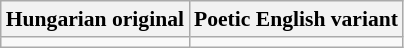<table style="font-size:90%" class="wikitable">
<tr>
<th>Hungarian original</th>
<th>Poetic English variant<br></th>
</tr>
<tr style="vertical-align:top; white-space:nowrap;">
<td></td>
<td></td>
</tr>
</table>
